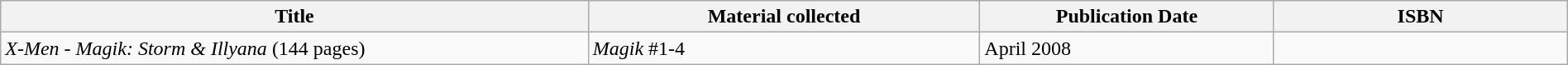<table class="wikitable" style="text-align:left;" width="100%">
<tr>
<th width=30%>Title</th>
<th width=20%>Material collected</th>
<th width=15%>Publication Date</th>
<th width=15%>ISBN</th>
</tr>
<tr>
<td><em>X-Men - Magik: Storm & Illyana</em> (144 pages)</td>
<td><em>Magik</em> #1-4</td>
<td>April 2008</td>
<td></td>
</tr>
</table>
